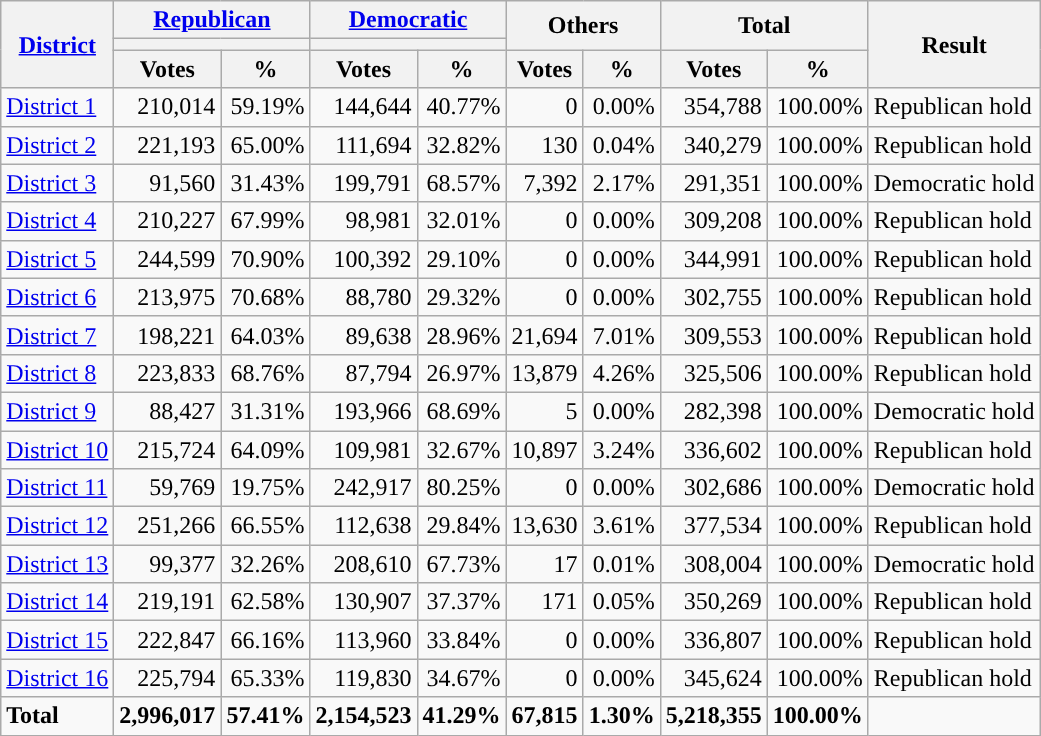<table class="wikitable plainrowheaders sortable" style="font-size:100%; text-align:right;">
<tr>
<th scope=col rowspan=3><a href='#'>District</a></th>
<th scope=col colspan=2><a href='#'>Republican</a></th>
<th scope=col colspan=2><a href='#'>Democratic</a></th>
<th scope=col colspan=2 rowspan=2>Others</th>
<th scope=col colspan=2 rowspan=2>Total</th>
<th scope=col rowspan=3>Result</th>
</tr>
<tr>
<th scope=col colspan=2 style="background:"></th>
<th scope=col colspan=2 style="background:"></th>
</tr>
<tr>
<th scope=col data-sort-type="number">Votes</th>
<th scope=col data-sort-type="number">%</th>
<th scope=col data-sort-type="number">Votes</th>
<th scope=col data-sort-type="number">%</th>
<th scope=col data-sort-type="number">Votes</th>
<th scope=col data-sort-type="number">%</th>
<th scope=col data-sort-type="number">Votes</th>
<th scope=col data-sort-type="number">%</th>
</tr>
<tr>
<td align=left><a href='#'>District 1</a></td>
<td>210,014</td>
<td>59.19%</td>
<td>144,644</td>
<td>40.77%</td>
<td>0</td>
<td>0.00%</td>
<td>354,788</td>
<td>100.00%</td>
<td align=left>Republican hold</td>
</tr>
<tr>
<td align=left><a href='#'>District 2</a></td>
<td>221,193</td>
<td>65.00%</td>
<td>111,694</td>
<td>32.82%</td>
<td>130</td>
<td>0.04%</td>
<td>340,279</td>
<td>100.00%</td>
<td align=left>Republican hold</td>
</tr>
<tr>
<td align=left><a href='#'>District 3</a></td>
<td>91,560</td>
<td>31.43%</td>
<td>199,791</td>
<td>68.57%</td>
<td>7,392</td>
<td>2.17%</td>
<td>291,351</td>
<td>100.00%</td>
<td align=left>Democratic hold</td>
</tr>
<tr>
<td align=left><a href='#'>District 4</a></td>
<td>210,227</td>
<td>67.99%</td>
<td>98,981</td>
<td>32.01%</td>
<td>0</td>
<td>0.00%</td>
<td>309,208</td>
<td>100.00%</td>
<td align=left>Republican hold</td>
</tr>
<tr>
<td align=left><a href='#'>District 5</a></td>
<td>244,599</td>
<td>70.90%</td>
<td>100,392</td>
<td>29.10%</td>
<td>0</td>
<td>0.00%</td>
<td>344,991</td>
<td>100.00%</td>
<td align=left>Republican hold</td>
</tr>
<tr>
<td align=left><a href='#'>District 6</a></td>
<td>213,975</td>
<td>70.68%</td>
<td>88,780</td>
<td>29.32%</td>
<td>0</td>
<td>0.00%</td>
<td>302,755</td>
<td>100.00%</td>
<td align=left>Republican hold</td>
</tr>
<tr>
<td align=left><a href='#'>District 7</a></td>
<td>198,221</td>
<td>64.03%</td>
<td>89,638</td>
<td>28.96%</td>
<td>21,694</td>
<td>7.01%</td>
<td>309,553</td>
<td>100.00%</td>
<td align=left>Republican hold</td>
</tr>
<tr>
<td align=left><a href='#'>District 8</a></td>
<td>223,833</td>
<td>68.76%</td>
<td>87,794</td>
<td>26.97%</td>
<td>13,879</td>
<td>4.26%</td>
<td>325,506</td>
<td>100.00%</td>
<td align=left>Republican hold</td>
</tr>
<tr>
<td align=left><a href='#'>District 9</a></td>
<td>88,427</td>
<td>31.31%</td>
<td>193,966</td>
<td>68.69%</td>
<td>5</td>
<td>0.00%</td>
<td>282,398</td>
<td>100.00%</td>
<td align=left>Democratic hold</td>
</tr>
<tr>
<td align=left><a href='#'>District 10</a></td>
<td>215,724</td>
<td>64.09%</td>
<td>109,981</td>
<td>32.67%</td>
<td>10,897</td>
<td>3.24%</td>
<td>336,602</td>
<td>100.00%</td>
<td align=left>Republican hold</td>
</tr>
<tr>
<td align=left><a href='#'>District 11</a></td>
<td>59,769</td>
<td>19.75%</td>
<td>242,917</td>
<td>80.25%</td>
<td>0</td>
<td>0.00%</td>
<td>302,686</td>
<td>100.00%</td>
<td align=left>Democratic hold</td>
</tr>
<tr>
<td align=left><a href='#'>District 12</a></td>
<td>251,266</td>
<td>66.55%</td>
<td>112,638</td>
<td>29.84%</td>
<td>13,630</td>
<td>3.61%</td>
<td>377,534</td>
<td>100.00%</td>
<td align=left>Republican hold</td>
</tr>
<tr>
<td align=left><a href='#'>District 13</a></td>
<td>99,377</td>
<td>32.26%</td>
<td>208,610</td>
<td>67.73%</td>
<td>17</td>
<td>0.01%</td>
<td>308,004</td>
<td>100.00%</td>
<td align=left>Democratic hold</td>
</tr>
<tr>
<td align=left><a href='#'>District 14</a></td>
<td>219,191</td>
<td>62.58%</td>
<td>130,907</td>
<td>37.37%</td>
<td>171</td>
<td>0.05%</td>
<td>350,269</td>
<td>100.00%</td>
<td align=left>Republican hold</td>
</tr>
<tr>
<td align=left><a href='#'>District 15</a></td>
<td>222,847</td>
<td>66.16%</td>
<td>113,960</td>
<td>33.84%</td>
<td>0</td>
<td>0.00%</td>
<td>336,807</td>
<td>100.00%</td>
<td align=left>Republican hold</td>
</tr>
<tr>
<td align=left><a href='#'>District 16</a></td>
<td>225,794</td>
<td>65.33%</td>
<td>119,830</td>
<td>34.67%</td>
<td>0</td>
<td>0.00%</td>
<td>345,624</td>
<td>100.00%</td>
<td align=left>Republican hold</td>
</tr>
<tr class="sortbottom" style="font-weight:bold">
<td align=left>Total</td>
<td>2,996,017</td>
<td>57.41%</td>
<td>2,154,523</td>
<td>41.29%</td>
<td>67,815</td>
<td>1.30%</td>
<td>5,218,355</td>
<td>100.00%</td>
<td></td>
</tr>
</table>
